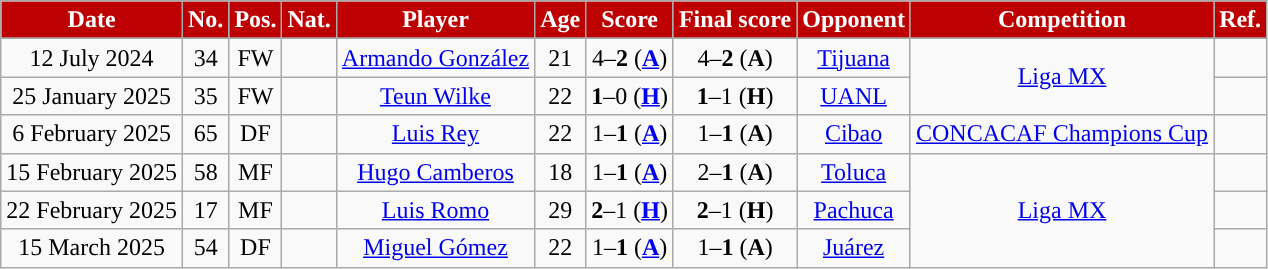<table class="wikitable" style="text-align:center">
<tr>
<th style="background:#bd0102;color:#FFFFFF;">Date</th>
<th style="background:#bd0102;color:#FFFFFF;">No.</th>
<th style="background:#bd0102;color:#FFFFFF;">Pos.</th>
<th style="background:#bd0102;color:#FFFFFF;">Nat.</th>
<th style="background:#bd0102;color:#FFFFFF;">Player</th>
<th style="background:#bd0102;color:#FFFFFF;">Age</th>
<th style="background:#bd0102;color:#FFFFFF;">Score</th>
<th style="background:#bd0102;color:#FFFFFF;">Final score</th>
<th style="background:#bd0102;color:#FFFFFF;">Opponent</th>
<th style="background:#bd0102;color:#FFFFFF;">Competition</th>
<th style="background:#bd0102;color:#FFFFFF;">Ref.</th>
</tr>
<tr>
</tr>
<tr>
<td>12 July 2024</td>
<td>34</td>
<td>FW</td>
<td></td>
<td><a href='#'>Armando González</a></td>
<td>21</td>
<td>4–<strong>2</strong> (<a href='#'><strong>A</strong></a>)</td>
<td>4–<strong>2</strong> (<strong>A</strong>)</td>
<td><a href='#'>Tijuana</a></td>
<td rowspan=2><a href='#'>Liga MX</a></td>
<td></td>
</tr>
<tr>
<td>25 January 2025</td>
<td>35</td>
<td>FW</td>
<td></td>
<td><a href='#'>Teun Wilke</a></td>
<td>22</td>
<td><strong>1</strong>–0 (<a href='#'><strong>H</strong></a>)</td>
<td><strong>1</strong>–1 (<strong>H</strong>)</td>
<td><a href='#'>UANL</a></td>
<td></td>
</tr>
<tr>
<td>6 February 2025</td>
<td>65</td>
<td>DF</td>
<td></td>
<td><a href='#'>Luis Rey</a></td>
<td>22</td>
<td>1–<strong>1</strong> (<a href='#'><strong>A</strong></a>)</td>
<td>1–<strong>1</strong> (<strong>A</strong>)</td>
<td> <a href='#'>Cibao</a></td>
<td><a href='#'>CONCACAF Champions Cup</a></td>
<td></td>
</tr>
<tr>
<td>15 February 2025</td>
<td>58</td>
<td>MF</td>
<td></td>
<td><a href='#'>Hugo Camberos</a></td>
<td>18</td>
<td>1–<strong>1</strong> (<a href='#'><strong>A</strong></a>)</td>
<td>2–<strong>1</strong> (<strong>A</strong>)</td>
<td><a href='#'>Toluca</a></td>
<td rowspan=3><a href='#'>Liga MX</a></td>
<td></td>
</tr>
<tr>
<td>22 February 2025</td>
<td>17</td>
<td>MF</td>
<td></td>
<td><a href='#'>Luis Romo</a></td>
<td>29</td>
<td><strong>2</strong>–1 (<a href='#'><strong>H</strong></a>)</td>
<td><strong>2</strong>–1 (<strong>H</strong>)</td>
<td><a href='#'>Pachuca</a></td>
<td></td>
</tr>
<tr>
<td>15 March 2025</td>
<td>54</td>
<td>DF</td>
<td></td>
<td><a href='#'>Miguel Gómez</a></td>
<td>22</td>
<td>1–<strong>1</strong> (<a href='#'><strong>A</strong></a>)</td>
<td>1–<strong>1</strong> (<strong>A</strong>)</td>
<td><a href='#'>Juárez</a></td>
<td></td>
</tr>
</table>
